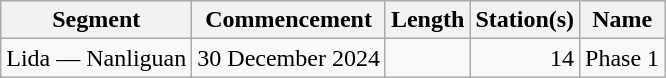<table class="wikitable" style="border-collapse: collapse; text-align: right;">
<tr>
<th>Segment</th>
<th>Commencement</th>
<th>Length</th>
<th>Station(s)</th>
<th>Name</th>
</tr>
<tr>
<td style="text-align: left;">Lida — Nanliguan</td>
<td>30 December 2024</td>
<td></td>
<td>14</td>
<td style="text-align: left;">Phase 1</td>
</tr>
</table>
